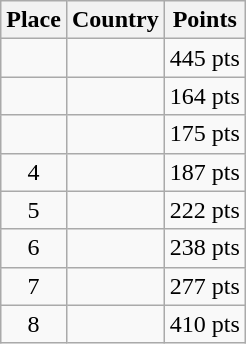<table class=wikitable>
<tr>
<th>Place</th>
<th>Country</th>
<th>Points</th>
</tr>
<tr>
<td align=center></td>
<td></td>
<td>445 pts</td>
</tr>
<tr>
<td align=center></td>
<td></td>
<td>164 pts</td>
</tr>
<tr>
<td align=center></td>
<td></td>
<td>175 pts</td>
</tr>
<tr>
<td align=center>4</td>
<td></td>
<td>187 pts</td>
</tr>
<tr>
<td align=center>5</td>
<td></td>
<td>222 pts</td>
</tr>
<tr>
<td align=center>6</td>
<td></td>
<td>238 pts</td>
</tr>
<tr>
<td align=center>7</td>
<td></td>
<td>277 pts</td>
</tr>
<tr>
<td align=center>8</td>
<td></td>
<td>410 pts</td>
</tr>
</table>
